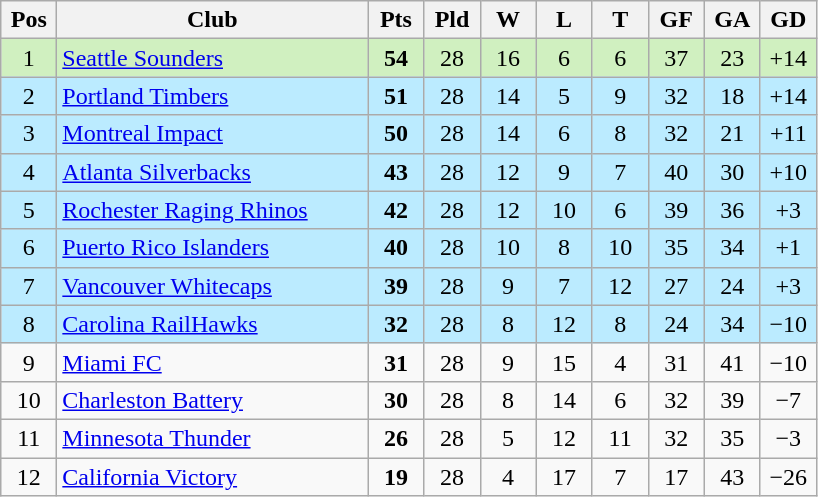<table class="wikitable" style="text-align:center">
<tr>
<th width=30>Pos</th>
<th width=200>Club</th>
<th width=30>Pts</th>
<th width=30>Pld</th>
<th width=30>W</th>
<th width=30>L</th>
<th width=30>T</th>
<th width=30>GF</th>
<th width=30>GA</th>
<th width=30>GD</th>
</tr>
<tr bgcolor=#D0F0C0>
<td>1</td>
<td align="left"><a href='#'>Seattle Sounders</a></td>
<td><strong>54</strong></td>
<td>28</td>
<td>16</td>
<td>6</td>
<td>6</td>
<td>37</td>
<td>23</td>
<td>+14</td>
</tr>
<tr bgcolor=#BBEBFF>
<td>2</td>
<td align="left"><a href='#'>Portland Timbers</a></td>
<td><strong>51</strong></td>
<td>28</td>
<td>14</td>
<td>5</td>
<td>9</td>
<td>32</td>
<td>18</td>
<td>+14</td>
</tr>
<tr bgcolor=#BBEBFF>
<td>3</td>
<td align="left"><a href='#'>Montreal Impact</a></td>
<td><strong>50</strong></td>
<td>28</td>
<td>14</td>
<td>6</td>
<td>8</td>
<td>32</td>
<td>21</td>
<td>+11</td>
</tr>
<tr bgcolor=#BBEBFF>
<td>4</td>
<td align="left"><a href='#'>Atlanta Silverbacks</a></td>
<td><strong>43</strong></td>
<td>28</td>
<td>12</td>
<td>9</td>
<td>7</td>
<td>40</td>
<td>30</td>
<td>+10</td>
</tr>
<tr bgcolor=#BBEBFF>
<td>5</td>
<td align="left"><a href='#'>Rochester Raging Rhinos</a></td>
<td><strong>42</strong></td>
<td>28</td>
<td>12</td>
<td>10</td>
<td>6</td>
<td>39</td>
<td>36</td>
<td>+3</td>
</tr>
<tr bgcolor=#BBEBFF>
<td>6</td>
<td align="left"><a href='#'>Puerto Rico Islanders</a></td>
<td><strong>40</strong></td>
<td>28</td>
<td>10</td>
<td>8</td>
<td>10</td>
<td>35</td>
<td>34</td>
<td>+1</td>
</tr>
<tr bgcolor=#BBEBFF>
<td>7</td>
<td align="left"><a href='#'>Vancouver Whitecaps</a></td>
<td><strong>39</strong></td>
<td>28</td>
<td>9</td>
<td>7</td>
<td>12</td>
<td>27</td>
<td>24</td>
<td>+3</td>
</tr>
<tr bgcolor=#BBEBFF>
<td>8</td>
<td align="left"><a href='#'>Carolina RailHawks</a></td>
<td><strong>32</strong></td>
<td>28</td>
<td>8</td>
<td>12</td>
<td>8</td>
<td>24</td>
<td>34</td>
<td>−10</td>
</tr>
<tr>
<td>9</td>
<td align="left"><a href='#'>Miami FC</a></td>
<td><strong>31</strong></td>
<td>28</td>
<td>9</td>
<td>15</td>
<td>4</td>
<td>31</td>
<td>41</td>
<td>−10</td>
</tr>
<tr>
<td>10</td>
<td align="left"><a href='#'>Charleston Battery</a></td>
<td><strong>30</strong></td>
<td>28</td>
<td>8</td>
<td>14</td>
<td>6</td>
<td>32</td>
<td>39</td>
<td>−7</td>
</tr>
<tr>
<td>11</td>
<td align="left"><a href='#'>Minnesota Thunder</a></td>
<td><strong>26</strong></td>
<td>28</td>
<td>5</td>
<td>12</td>
<td>11</td>
<td>32</td>
<td>35</td>
<td>−3</td>
</tr>
<tr>
<td>12</td>
<td align="left"><a href='#'>California Victory</a></td>
<td><strong>19</strong></td>
<td>28</td>
<td>4</td>
<td>17</td>
<td>7</td>
<td>17</td>
<td>43</td>
<td>−26</td>
</tr>
</table>
